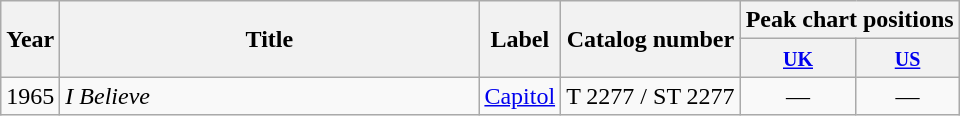<table class="wikitable" style="text-align:center">
<tr>
<th rowspan="2">Year</th>
<th rowspan="2" style="width:17em;">Title</th>
<th rowspan="2">Label</th>
<th rowspan="2">Catalog number</th>
<th colspan="2">Peak chart positions</th>
</tr>
<tr>
<th><small><a href='#'>UK</a></small><br></th>
<th><small><a href='#'>US</a></small><br></th>
</tr>
<tr>
<td>1965</td>
<td align="left"><em>I Believe</em> </td>
<td><a href='#'>Capitol</a></td>
<td>T 2277 / ST 2277</td>
<td>—</td>
<td>—</td>
</tr>
</table>
